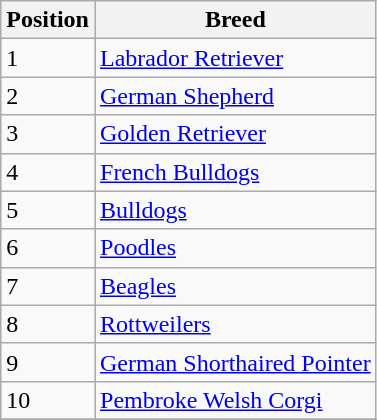<table class="wikitable sortable">
<tr>
<th>Position</th>
<th>Breed</th>
</tr>
<tr>
<td>1</td>
<td><a href='#'>Labrador Retriever</a></td>
</tr>
<tr>
<td>2</td>
<td><a href='#'>German Shepherd</a></td>
</tr>
<tr>
<td>3</td>
<td><a href='#'>Golden Retriever</a></td>
</tr>
<tr>
<td>4</td>
<td><a href='#'>French Bulldogs</a></td>
</tr>
<tr>
<td>5</td>
<td><a href='#'>Bulldogs</a></td>
</tr>
<tr>
<td>6</td>
<td><a href='#'>Poodles</a></td>
</tr>
<tr>
<td>7</td>
<td><a href='#'>Beagles</a></td>
</tr>
<tr>
<td>8</td>
<td><a href='#'>Rottweilers</a></td>
</tr>
<tr>
<td>9</td>
<td><a href='#'>German Shorthaired Pointer</a></td>
</tr>
<tr>
<td>10</td>
<td><a href='#'>Pembroke Welsh Corgi</a></td>
</tr>
<tr>
</tr>
</table>
